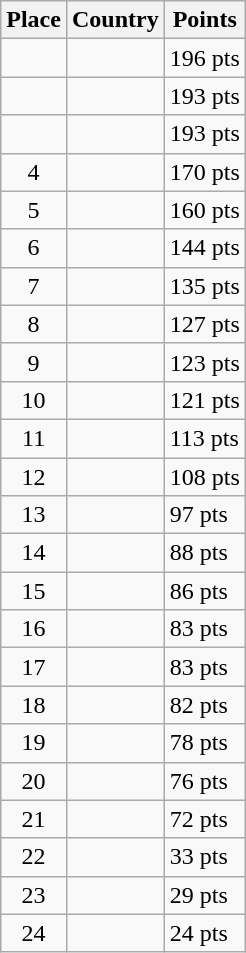<table class=wikitable>
<tr>
<th>Place</th>
<th>Country</th>
<th>Points</th>
</tr>
<tr>
<td align=center></td>
<td></td>
<td>196 pts</td>
</tr>
<tr>
<td align=center></td>
<td></td>
<td>193 pts</td>
</tr>
<tr>
<td align=center></td>
<td></td>
<td>193 pts</td>
</tr>
<tr>
<td align=center>4</td>
<td></td>
<td>170 pts</td>
</tr>
<tr>
<td align=center>5</td>
<td></td>
<td>160 pts</td>
</tr>
<tr>
<td align=center>6</td>
<td></td>
<td>144 pts</td>
</tr>
<tr>
<td align=center>7</td>
<td></td>
<td>135 pts</td>
</tr>
<tr>
<td align=center>8</td>
<td></td>
<td>127 pts</td>
</tr>
<tr>
<td align=center>9</td>
<td></td>
<td>123 pts</td>
</tr>
<tr>
<td align=center>10</td>
<td></td>
<td>121 pts</td>
</tr>
<tr>
<td align=center>11</td>
<td></td>
<td>113 pts</td>
</tr>
<tr>
<td align=center>12</td>
<td></td>
<td>108 pts</td>
</tr>
<tr>
<td align=center>13</td>
<td></td>
<td>97 pts</td>
</tr>
<tr>
<td align=center>14</td>
<td></td>
<td>88 pts</td>
</tr>
<tr>
<td align=center>15</td>
<td></td>
<td>86 pts</td>
</tr>
<tr>
<td align=center>16</td>
<td></td>
<td>83 pts</td>
</tr>
<tr>
<td align=center>17</td>
<td></td>
<td>83 pts</td>
</tr>
<tr>
<td align=center>18</td>
<td></td>
<td>82 pts</td>
</tr>
<tr>
<td align=center>19</td>
<td></td>
<td>78 pts</td>
</tr>
<tr>
<td align=center>20</td>
<td></td>
<td>76 pts</td>
</tr>
<tr>
<td align=center>21</td>
<td></td>
<td>72 pts</td>
</tr>
<tr>
<td align=center>22</td>
<td></td>
<td>33 pts</td>
</tr>
<tr>
<td align=center>23</td>
<td></td>
<td>29 pts</td>
</tr>
<tr>
<td align=center>24</td>
<td></td>
<td>24 pts</td>
</tr>
</table>
